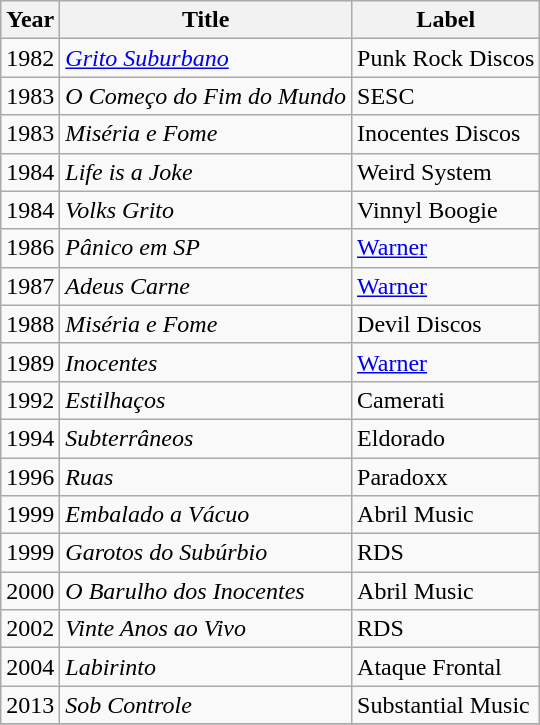<table class="wikitable">
<tr>
<th>Year</th>
<th>Title</th>
<th>Label</th>
</tr>
<tr>
<td>1982</td>
<td><em><a href='#'>Grito Suburbano</a></em></td>
<td>Punk Rock Discos</td>
</tr>
<tr>
<td>1983</td>
<td><em>O Começo do Fim do Mundo</em></td>
<td>SESC</td>
</tr>
<tr>
<td>1983</td>
<td><em>Miséria e Fome</em></td>
<td>Inocentes Discos</td>
</tr>
<tr>
<td>1984</td>
<td><em>Life is a Joke</em></td>
<td>Weird System</td>
</tr>
<tr>
<td>1984</td>
<td><em>Volks Grito</em></td>
<td>Vinnyl Boogie</td>
</tr>
<tr>
<td>1986</td>
<td><em>Pânico em SP</em></td>
<td><a href='#'>Warner</a></td>
</tr>
<tr>
<td>1987</td>
<td><em>Adeus Carne</em></td>
<td><a href='#'>Warner</a></td>
</tr>
<tr>
<td>1988</td>
<td><em>Miséria e Fome</em></td>
<td>Devil Discos</td>
</tr>
<tr>
<td>1989</td>
<td><em>Inocentes</em></td>
<td><a href='#'>Warner</a></td>
</tr>
<tr>
<td>1992</td>
<td><em>Estilhaços</em></td>
<td>Camerati</td>
</tr>
<tr>
<td>1994</td>
<td><em>Subterrâneos</em></td>
<td>Eldorado</td>
</tr>
<tr>
<td>1996</td>
<td><em>Ruas</em></td>
<td>Paradoxx</td>
</tr>
<tr>
<td>1999</td>
<td><em>Embalado a Vácuo</em></td>
<td>Abril Music</td>
</tr>
<tr>
<td>1999</td>
<td><em>Garotos do Subúrbio</em></td>
<td>RDS</td>
</tr>
<tr>
<td>2000</td>
<td><em>O Barulho dos Inocentes</em></td>
<td>Abril Music</td>
</tr>
<tr>
<td>2002</td>
<td><em>Vinte Anos ao Vivo</em></td>
<td>RDS</td>
</tr>
<tr>
<td>2004</td>
<td><em>Labirinto</em></td>
<td>Ataque Frontal</td>
</tr>
<tr>
<td>2013</td>
<td><em>Sob Controle</em></td>
<td>Substantial Music</td>
</tr>
<tr>
</tr>
</table>
